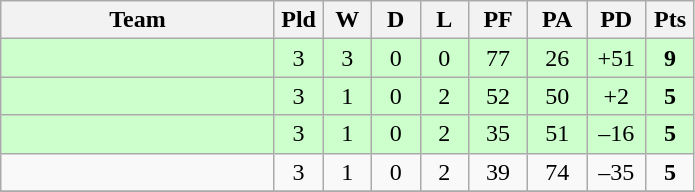<table class="wikitable" style="text-align:center;">
<tr>
<th width=175>Team</th>
<th width=25 abbr="Played">Pld</th>
<th width=25 abbr="Won">W</th>
<th width=25 abbr="Drawn">D</th>
<th width=25 abbr="Lost">L</th>
<th width=32 abbr="Points for">PF</th>
<th width=32 abbr="Points against">PA</th>
<th width=32 abbr="Points difference">PD</th>
<th width=25 abbr="Points">Pts</th>
</tr>
<tr bgcolor=ccffcc>
<td align=left></td>
<td>3</td>
<td>3</td>
<td>0</td>
<td>0</td>
<td>77</td>
<td>26</td>
<td>+51</td>
<td><strong>9</strong></td>
</tr>
<tr bgcolor=ccffcc>
<td align=left></td>
<td>3</td>
<td>1</td>
<td>0</td>
<td>2</td>
<td>52</td>
<td>50</td>
<td>+2</td>
<td><strong>5</strong></td>
</tr>
<tr bgcolor=ccffcc>
<td align=left></td>
<td>3</td>
<td>1</td>
<td>0</td>
<td>2</td>
<td>35</td>
<td>51</td>
<td>–16</td>
<td><strong>5</strong></td>
</tr>
<tr>
<td align=left></td>
<td>3</td>
<td>1</td>
<td>0</td>
<td>2</td>
<td>39</td>
<td>74</td>
<td>–35</td>
<td><strong>5</strong></td>
</tr>
<tr>
</tr>
</table>
